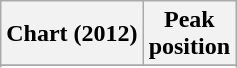<table class="wikitable sortable plainrowheaders">
<tr>
<th>Chart (2012)</th>
<th>Peak<br>position</th>
</tr>
<tr>
</tr>
<tr>
</tr>
<tr>
</tr>
<tr>
</tr>
<tr>
</tr>
<tr>
</tr>
<tr>
</tr>
<tr>
</tr>
<tr>
</tr>
<tr>
</tr>
<tr>
</tr>
<tr>
</tr>
</table>
